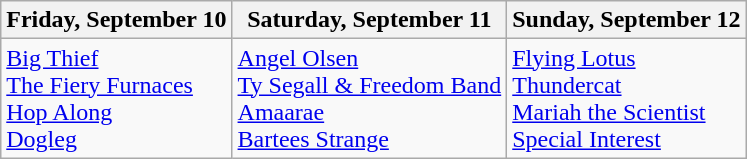<table class="wikitable">
<tr>
<th>Friday, September 10</th>
<th>Saturday, September 11</th>
<th>Sunday, September 12</th>
</tr>
<tr valign="top">
<td><a href='#'>Big Thief</a><br><a href='#'>The Fiery Furnaces</a><br><a href='#'>Hop Along</a><br><a href='#'>Dogleg</a></td>
<td><a href='#'>Angel Olsen</a><br><a href='#'>Ty Segall & Freedom Band</a><br><a href='#'>Amaarae</a><br><a href='#'>Bartees Strange</a></td>
<td><a href='#'>Flying Lotus</a><br><a href='#'>Thundercat</a><br><a href='#'>Mariah the Scientist</a><br><a href='#'>Special Interest</a></td>
</tr>
</table>
